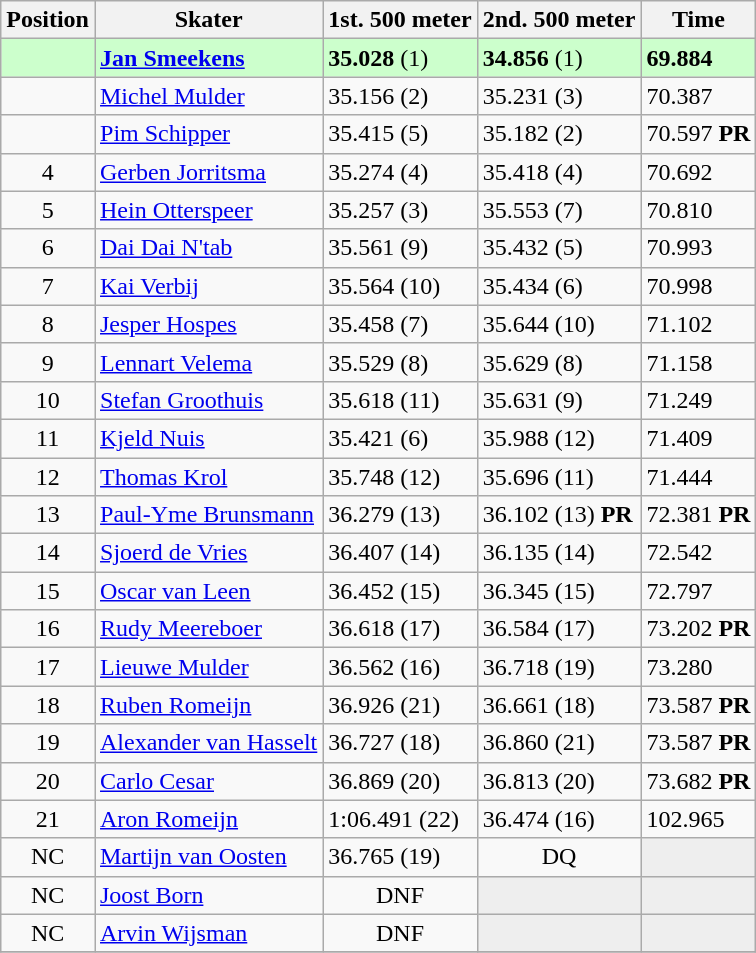<table class="wikitable">
<tr>
<th>Position</th>
<th>Skater</th>
<th>1st. 500 meter</th>
<th>2nd. 500 meter</th>
<th>Time</th>
</tr>
<tr bgcolor=ccffcc>
<td align="center"></td>
<td><strong><a href='#'>Jan Smeekens</a></strong></td>
<td><strong>35.028</strong> (1)</td>
<td><strong>34.856</strong> (1)</td>
<td><strong>69.884</strong></td>
</tr>
<tr>
<td align="center"></td>
<td><a href='#'>Michel Mulder</a></td>
<td>35.156 (2)</td>
<td>35.231 (3)</td>
<td>70.387</td>
</tr>
<tr>
<td align="center"></td>
<td><a href='#'>Pim Schipper</a></td>
<td>35.415 (5)</td>
<td>35.182 (2)</td>
<td>70.597 <strong>PR</strong></td>
</tr>
<tr>
<td align="center">4</td>
<td><a href='#'>Gerben Jorritsma</a></td>
<td>35.274 (4)</td>
<td>35.418 (4)</td>
<td>70.692</td>
</tr>
<tr>
<td align="center">5</td>
<td><a href='#'>Hein Otterspeer</a></td>
<td>35.257 (3)</td>
<td>35.553 (7)</td>
<td>70.810</td>
</tr>
<tr>
<td align="center">6</td>
<td><a href='#'>Dai Dai N'tab</a></td>
<td>35.561 (9)</td>
<td>35.432 (5)</td>
<td>70.993</td>
</tr>
<tr>
<td align="center">7</td>
<td><a href='#'>Kai Verbij</a></td>
<td>35.564 (10)</td>
<td>35.434 (6)</td>
<td>70.998</td>
</tr>
<tr>
<td align="center">8</td>
<td><a href='#'>Jesper Hospes</a></td>
<td>35.458 (7)</td>
<td>35.644 (10)</td>
<td>71.102</td>
</tr>
<tr>
<td align="center">9</td>
<td><a href='#'>Lennart Velema</a></td>
<td>35.529 (8)</td>
<td>35.629 (8)</td>
<td>71.158</td>
</tr>
<tr>
<td align="center">10</td>
<td><a href='#'>Stefan Groothuis</a></td>
<td>35.618 (11)</td>
<td>35.631 (9)</td>
<td>71.249</td>
</tr>
<tr>
<td align="center">11</td>
<td><a href='#'>Kjeld Nuis</a></td>
<td>35.421 (6)</td>
<td>35.988 (12)</td>
<td>71.409</td>
</tr>
<tr>
<td align="center">12</td>
<td><a href='#'>Thomas Krol</a></td>
<td>35.748 (12)</td>
<td>35.696 (11)</td>
<td>71.444</td>
</tr>
<tr>
<td align="center">13</td>
<td><a href='#'>Paul-Yme Brunsmann</a></td>
<td>36.279 (13)</td>
<td>36.102 (13)  <strong>PR</strong></td>
<td>72.381 <strong>PR</strong></td>
</tr>
<tr>
<td align="center">14</td>
<td><a href='#'>Sjoerd de Vries</a></td>
<td>36.407 (14)</td>
<td>36.135 (14)</td>
<td>72.542</td>
</tr>
<tr>
<td align="center">15</td>
<td><a href='#'>Oscar van Leen</a></td>
<td>36.452 (15)</td>
<td>36.345 (15)</td>
<td>72.797</td>
</tr>
<tr>
<td align="center">16</td>
<td><a href='#'>Rudy Meereboer</a></td>
<td>36.618 (17)</td>
<td>36.584 (17)</td>
<td>73.202 <strong>PR</strong></td>
</tr>
<tr>
<td align="center">17</td>
<td><a href='#'>Lieuwe Mulder</a></td>
<td>36.562 (16)</td>
<td>36.718 (19)</td>
<td>73.280</td>
</tr>
<tr>
<td align="center">18</td>
<td><a href='#'>Ruben Romeijn</a></td>
<td>36.926 (21)</td>
<td>36.661 (18)</td>
<td>73.587 <strong>PR</strong></td>
</tr>
<tr>
<td align="center">19</td>
<td><a href='#'>Alexander van Hasselt</a></td>
<td>36.727 (18)</td>
<td>36.860 (21)</td>
<td>73.587 <strong>PR</strong></td>
</tr>
<tr>
<td align="center">20</td>
<td><a href='#'>Carlo Cesar</a></td>
<td>36.869 (20)</td>
<td>36.813 (20)</td>
<td>73.682 <strong>PR</strong></td>
</tr>
<tr>
<td align="center">21</td>
<td><a href='#'>Aron Romeijn</a></td>
<td>1:06.491 (22)</td>
<td>36.474 (16)</td>
<td>102.965</td>
</tr>
<tr>
<td align="center">NC</td>
<td><a href='#'>Martijn van Oosten</a></td>
<td>36.765 (19)</td>
<td align="center">DQ</td>
<td bgcolor=#EEEEEE></td>
</tr>
<tr>
<td align="center">NC</td>
<td><a href='#'>Joost Born</a></td>
<td align="center">DNF</td>
<td bgcolor=#EEEEEE></td>
<td bgcolor=#EEEEEE></td>
</tr>
<tr>
<td align="center">NC</td>
<td><a href='#'>Arvin Wijsman</a></td>
<td align="center">DNF</td>
<td bgcolor=#EEEEEE></td>
<td bgcolor=#EEEEEE></td>
</tr>
<tr>
</tr>
</table>
